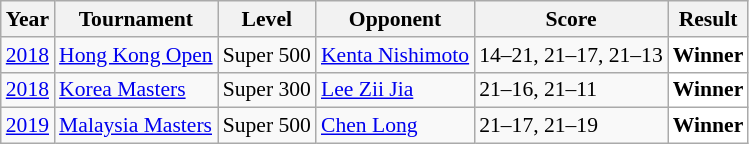<table class="sortable wikitable" style="font-size: 90%;">
<tr>
<th>Year</th>
<th>Tournament</th>
<th>Level</th>
<th>Opponent</th>
<th>Score</th>
<th>Result</th>
</tr>
<tr>
<td align="center"><a href='#'>2018</a></td>
<td align="left"><a href='#'>Hong Kong Open</a></td>
<td align="left">Super 500</td>
<td align="left"> <a href='#'>Kenta Nishimoto</a></td>
<td align="left">14–21, 21–17, 21–13</td>
<td style="text-align:left; background:white"> <strong>Winner</strong></td>
</tr>
<tr>
<td align="center"><a href='#'>2018</a></td>
<td align="left"><a href='#'>Korea Masters</a></td>
<td align="left">Super 300</td>
<td align="left"> <a href='#'>Lee Zii Jia</a></td>
<td align="left">21–16, 21–11</td>
<td style="text-align:left; background:white"> <strong>Winner</strong></td>
</tr>
<tr>
<td align="center"><a href='#'>2019</a></td>
<td align="left"><a href='#'>Malaysia Masters</a></td>
<td align="left">Super 500</td>
<td align="left"> <a href='#'>Chen Long</a></td>
<td align="left">21–17, 21–19</td>
<td style="text-align:left; background:white"> <strong>Winner</strong></td>
</tr>
</table>
